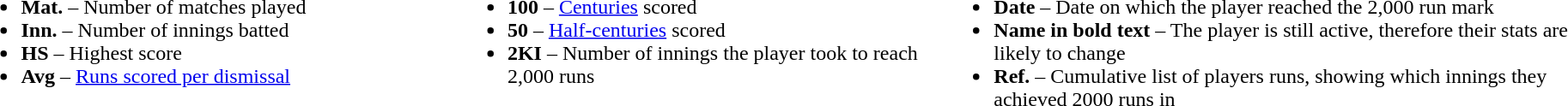<table>
<tr>
<td valign="top" style="width:30%"><br><ul><li><strong>Mat.</strong> – Number of matches played</li><li><strong>Inn.</strong> – Number of innings batted</li><li><strong>HS</strong> – Highest score</li><li><strong>Avg</strong> – <a href='#'>Runs scored per dismissal</a></li></ul></td>
<td valign="top" style="width:30%"><br><ul><li><strong>100</strong> – <a href='#'>Centuries</a> scored</li><li><strong>50</strong> – <a href='#'>Half-centuries</a> scored</li><li><strong>2KI</strong> – Number of innings the player took to reach 2,000 runs</li></ul></td>
<td valign="top" style="width:40%"><br><ul><li><strong>Date</strong> – Date on which the player reached the 2,000 run mark</li><li><strong>Name in bold text</strong> – The player is still active, therefore their stats are likely to change</li><li><strong>Ref.</strong> – Cumulative list of players runs, showing which innings they achieved 2000 runs in</li></ul></td>
<td valign="top" style="width:10%"></td>
</tr>
</table>
